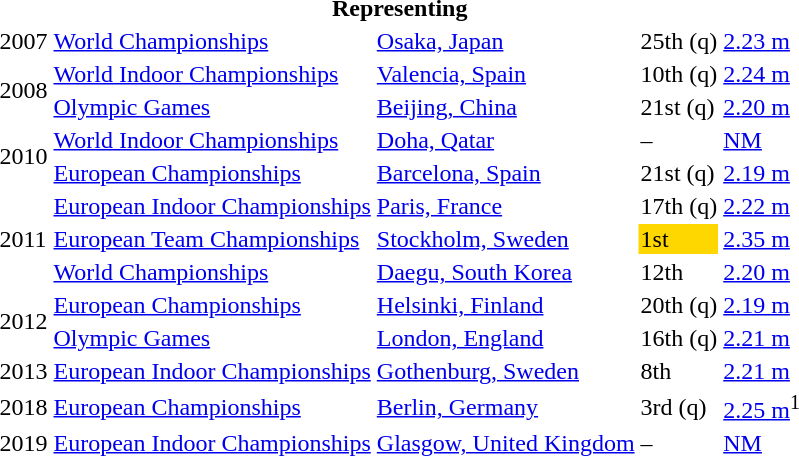<table>
<tr>
<th colspan="5">Representing </th>
</tr>
<tr>
<td>2007</td>
<td><a href='#'>World Championships</a></td>
<td><a href='#'>Osaka, Japan</a></td>
<td>25th (q)</td>
<td><a href='#'>2.23 m</a></td>
</tr>
<tr>
<td rowspan=2>2008</td>
<td><a href='#'>World Indoor Championships</a></td>
<td><a href='#'>Valencia, Spain</a></td>
<td>10th (q)</td>
<td><a href='#'>2.24 m</a></td>
</tr>
<tr>
<td><a href='#'>Olympic Games</a></td>
<td><a href='#'>Beijing, China</a></td>
<td>21st (q)</td>
<td><a href='#'>2.20 m</a></td>
</tr>
<tr>
<td rowspan=2>2010</td>
<td><a href='#'>World Indoor Championships</a></td>
<td><a href='#'>Doha, Qatar</a></td>
<td>–</td>
<td><a href='#'>NM</a></td>
</tr>
<tr>
<td><a href='#'>European Championships</a></td>
<td><a href='#'>Barcelona, Spain</a></td>
<td>21st (q)</td>
<td><a href='#'>2.19 m</a></td>
</tr>
<tr>
<td rowspan=3>2011</td>
<td><a href='#'>European Indoor Championships</a></td>
<td><a href='#'>Paris, France</a></td>
<td>17th (q)</td>
<td><a href='#'>2.22 m</a></td>
</tr>
<tr>
<td><a href='#'>European Team Championships</a></td>
<td><a href='#'>Stockholm, Sweden</a></td>
<td bgcolor=gold>1st</td>
<td><a href='#'>2.35 m</a></td>
</tr>
<tr>
<td><a href='#'>World Championships</a></td>
<td><a href='#'>Daegu, South Korea</a></td>
<td>12th</td>
<td><a href='#'>2.20 m</a></td>
</tr>
<tr>
<td rowspan=2>2012</td>
<td><a href='#'>European Championships</a></td>
<td><a href='#'>Helsinki, Finland</a></td>
<td>20th (q)</td>
<td><a href='#'>2.19 m</a></td>
</tr>
<tr>
<td><a href='#'>Olympic Games</a></td>
<td><a href='#'>London, England</a></td>
<td>16th (q)</td>
<td><a href='#'>2.21 m</a></td>
</tr>
<tr>
<td>2013</td>
<td><a href='#'>European Indoor Championships</a></td>
<td><a href='#'>Gothenburg, Sweden</a></td>
<td>8th</td>
<td><a href='#'>2.21 m</a></td>
</tr>
<tr>
<td>2018</td>
<td><a href='#'>European Championships</a></td>
<td><a href='#'>Berlin, Germany</a></td>
<td>3rd (q)</td>
<td><a href='#'>2.25 m</a><sup>1</sup></td>
</tr>
<tr>
<td>2019</td>
<td><a href='#'>European Indoor Championships</a></td>
<td><a href='#'>Glasgow, United Kingdom</a></td>
<td>–</td>
<td><a href='#'>NM</a></td>
</tr>
</table>
